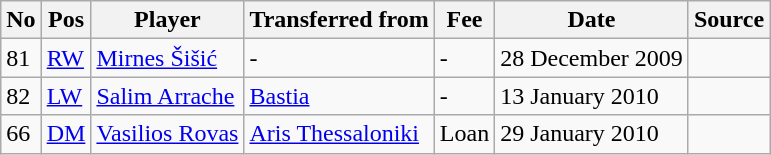<table class="wikitable">
<tr>
<th>No</th>
<th>Pos</th>
<th>Player</th>
<th>Transferred from</th>
<th>Fee</th>
<th>Date</th>
<th>Source</th>
</tr>
<tr>
<td>81</td>
<td><a href='#'>RW</a></td>
<td><a href='#'>Mirnes Šišić</a></td>
<td>-</td>
<td>-</td>
<td>28 December 2009</td>
<td></td>
</tr>
<tr>
<td>82</td>
<td><a href='#'>LW</a></td>
<td><a href='#'>Salim Arrache</a></td>
<td><a href='#'>Bastia</a></td>
<td>-</td>
<td>13 January 2010</td>
<td></td>
</tr>
<tr>
<td>66</td>
<td><a href='#'>DM</a></td>
<td><a href='#'>Vasilios Rovas</a></td>
<td><a href='#'>Aris Thessaloniki</a></td>
<td>Loan</td>
<td>29 January 2010</td>
<td></td>
</tr>
</table>
